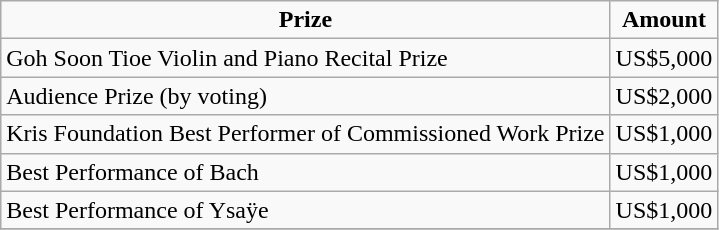<table class="wikitable">
<tr>
<td align="center"><strong>Prize</strong></td>
<td align="center"><strong>Amount</strong></td>
</tr>
<tr>
<td>Goh Soon Tioe Violin and Piano Recital Prize</td>
<td>US$5,000</td>
</tr>
<tr>
<td>Audience Prize (by voting)</td>
<td>US$2,000</td>
</tr>
<tr>
<td>Kris Foundation Best Performer of Commissioned Work Prize</td>
<td>US$1,000</td>
</tr>
<tr>
<td>Best Performance of Bach</td>
<td>US$1,000</td>
</tr>
<tr>
<td>Best Performance of Ysaÿe</td>
<td>US$1,000</td>
</tr>
<tr>
</tr>
</table>
